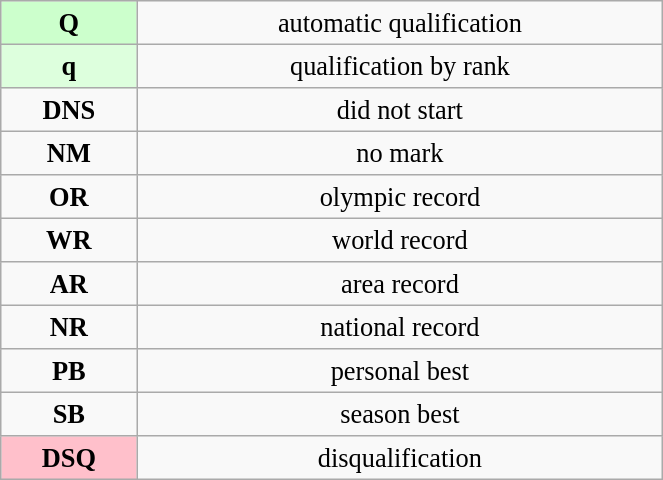<table class="wikitable" style=" text-align:center; font-size:110%;" width="35%">
<tr>
<td bgcolor="ccffcc"><strong>Q</strong></td>
<td>automatic qualification</td>
</tr>
<tr>
<td bgcolor="ddffdd"><strong>q</strong></td>
<td>qualification by rank</td>
</tr>
<tr>
<td><strong>DNS</strong></td>
<td>did not start</td>
</tr>
<tr>
<td><strong>NM</strong></td>
<td>no mark</td>
</tr>
<tr>
<td><strong>OR</strong></td>
<td>olympic record</td>
</tr>
<tr>
<td><strong>WR</strong></td>
<td>world record</td>
</tr>
<tr>
<td><strong>AR</strong></td>
<td>area record</td>
</tr>
<tr>
<td><strong>NR</strong></td>
<td>national record</td>
</tr>
<tr>
<td><strong>PB</strong></td>
<td>personal best</td>
</tr>
<tr>
<td><strong>SB</strong></td>
<td>season best</td>
</tr>
<tr>
<td bgcolor="pink"><strong>DSQ</strong></td>
<td>disqualification</td>
</tr>
</table>
